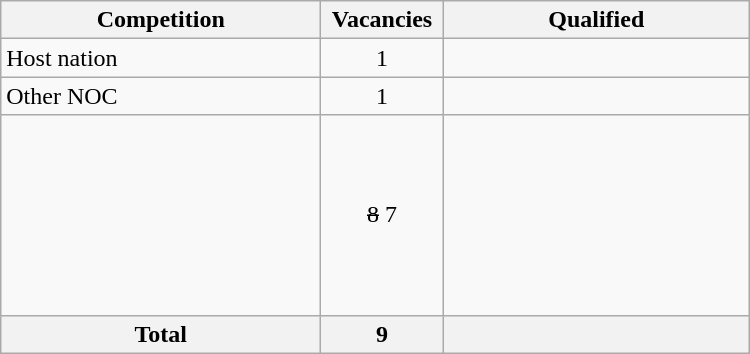<table class = "wikitable" width=500>
<tr>
<th width=300>Competition</th>
<th width=80>Vacancies</th>
<th width=300>Qualified</th>
</tr>
<tr>
<td>Host nation</td>
<td align="center">1</td>
<td></td>
</tr>
<tr>
<td>Other NOC</td>
<td align="center">1</td>
<td></td>
</tr>
<tr>
<td></td>
<td align="center"><s>8</s> 7</td>
<td><br><br><s></s><br><br><br><br><br></td>
</tr>
<tr>
<th>Total</th>
<th>9</th>
<th></th>
</tr>
</table>
